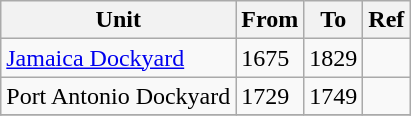<table class="wikitable">
<tr>
<th>Unit</th>
<th>From</th>
<th>To</th>
<th>Ref</th>
</tr>
<tr>
<td><a href='#'>Jamaica Dockyard</a></td>
<td>1675</td>
<td>1829</td>
<td></td>
</tr>
<tr>
<td>Port Antonio Dockyard</td>
<td>1729</td>
<td>1749</td>
<td></td>
</tr>
<tr>
</tr>
</table>
